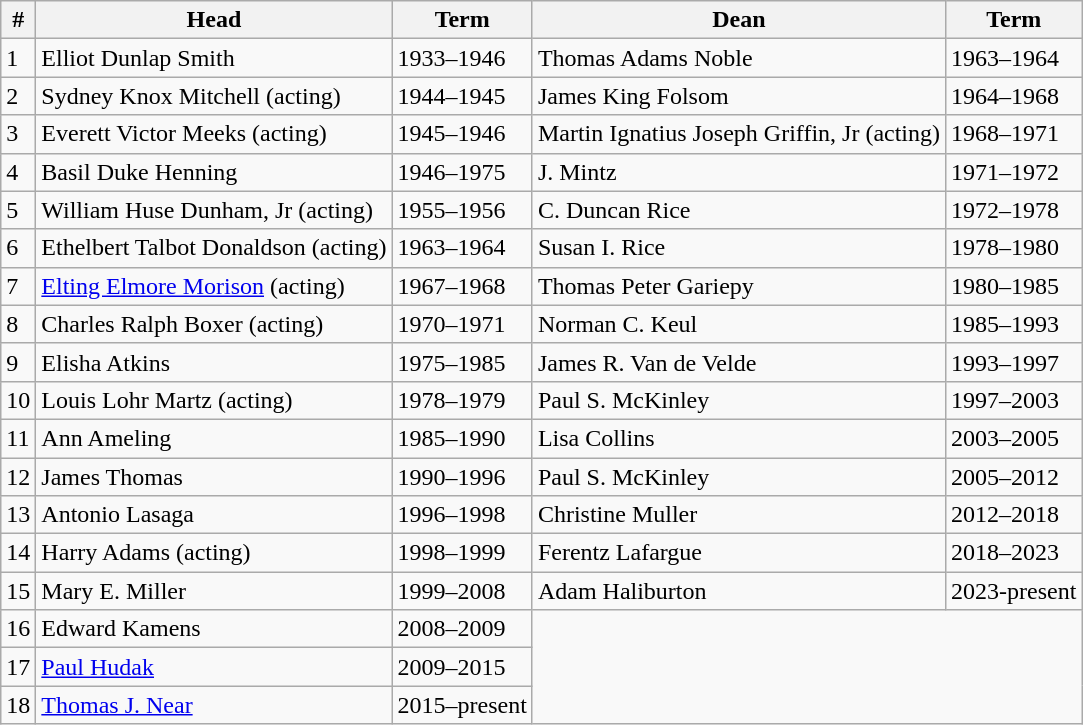<table class="wikitable">
<tr>
<th>#</th>
<th>Head</th>
<th>Term</th>
<th>Dean</th>
<th>Term</th>
</tr>
<tr>
<td>1</td>
<td>Elliot Dunlap Smith</td>
<td>1933–1946</td>
<td>Thomas Adams Noble</td>
<td>1963–1964</td>
</tr>
<tr>
<td>2</td>
<td>Sydney Knox Mitchell (acting)</td>
<td>1944–1945</td>
<td>James King Folsom</td>
<td>1964–1968</td>
</tr>
<tr>
<td>3</td>
<td>Everett Victor Meeks (acting)</td>
<td>1945–1946</td>
<td>Martin Ignatius Joseph Griffin, Jr (acting)</td>
<td>1968–1971</td>
</tr>
<tr>
<td>4</td>
<td>Basil Duke Henning</td>
<td>1946–1975</td>
<td>J. Mintz</td>
<td>1971–1972</td>
</tr>
<tr>
<td>5</td>
<td>William Huse Dunham, Jr (acting)</td>
<td>1955–1956</td>
<td>C. Duncan Rice</td>
<td>1972–1978</td>
</tr>
<tr>
<td>6</td>
<td>Ethelbert Talbot Donaldson (acting)</td>
<td>1963–1964</td>
<td>Susan I. Rice</td>
<td>1978–1980</td>
</tr>
<tr>
<td>7</td>
<td><a href='#'>Elting Elmore Morison</a> (acting)</td>
<td>1967–1968</td>
<td>Thomas Peter Gariepy</td>
<td>1980–1985</td>
</tr>
<tr>
<td>8</td>
<td>Charles Ralph Boxer (acting)</td>
<td>1970–1971</td>
<td>Norman C. Keul</td>
<td>1985–1993</td>
</tr>
<tr>
<td>9</td>
<td>Elisha Atkins</td>
<td>1975–1985</td>
<td>James R. Van de Velde</td>
<td>1993–1997</td>
</tr>
<tr>
<td>10</td>
<td>Louis Lohr Martz (acting)</td>
<td>1978–1979</td>
<td>Paul S. McKinley</td>
<td>1997–2003</td>
</tr>
<tr>
<td>11</td>
<td>Ann Ameling</td>
<td>1985–1990</td>
<td>Lisa Collins</td>
<td>2003–2005</td>
</tr>
<tr>
<td>12</td>
<td>James Thomas</td>
<td>1990–1996</td>
<td>Paul S. McKinley</td>
<td>2005–2012</td>
</tr>
<tr>
<td>13</td>
<td>Antonio Lasaga</td>
<td>1996–1998</td>
<td>Christine Muller</td>
<td>2012–2018</td>
</tr>
<tr>
<td>14</td>
<td>Harry Adams (acting)</td>
<td>1998–1999</td>
<td>Ferentz Lafargue</td>
<td>2018–2023</td>
</tr>
<tr>
<td>15</td>
<td>Mary E. Miller</td>
<td>1999–2008</td>
<td>Adam Haliburton</td>
<td>2023-present</td>
</tr>
<tr>
<td>16</td>
<td>Edward Kamens</td>
<td>2008–2009</td>
</tr>
<tr>
<td>17</td>
<td><a href='#'>Paul Hudak</a></td>
<td>2009–2015</td>
</tr>
<tr>
<td>18</td>
<td><a href='#'>Thomas J. Near</a></td>
<td>2015–present</td>
</tr>
</table>
